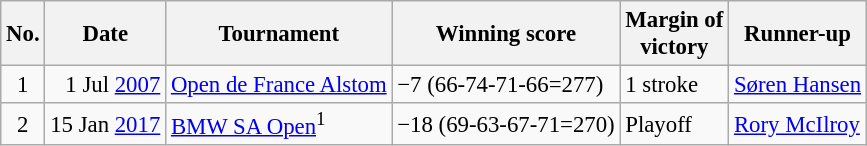<table class="wikitable" style="font-size:95%;">
<tr>
<th>No.</th>
<th>Date</th>
<th>Tournament</th>
<th>Winning score</th>
<th>Margin of<br>victory</th>
<th>Runner-up</th>
</tr>
<tr>
<td align=center>1</td>
<td align=right>1 Jul <a href='#'>2007</a></td>
<td><a href='#'>Open de France Alstom</a></td>
<td>−7 (66-74-71-66=277)</td>
<td>1 stroke</td>
<td> <a href='#'>Søren Hansen</a></td>
</tr>
<tr>
<td align=center>2</td>
<td align=right>15 Jan <a href='#'>2017</a></td>
<td><a href='#'>BMW SA Open</a><sup>1</sup></td>
<td>−18 (69-63-67-71=270)</td>
<td>Playoff</td>
<td> <a href='#'>Rory McIlroy</a></td>
</tr>
</table>
